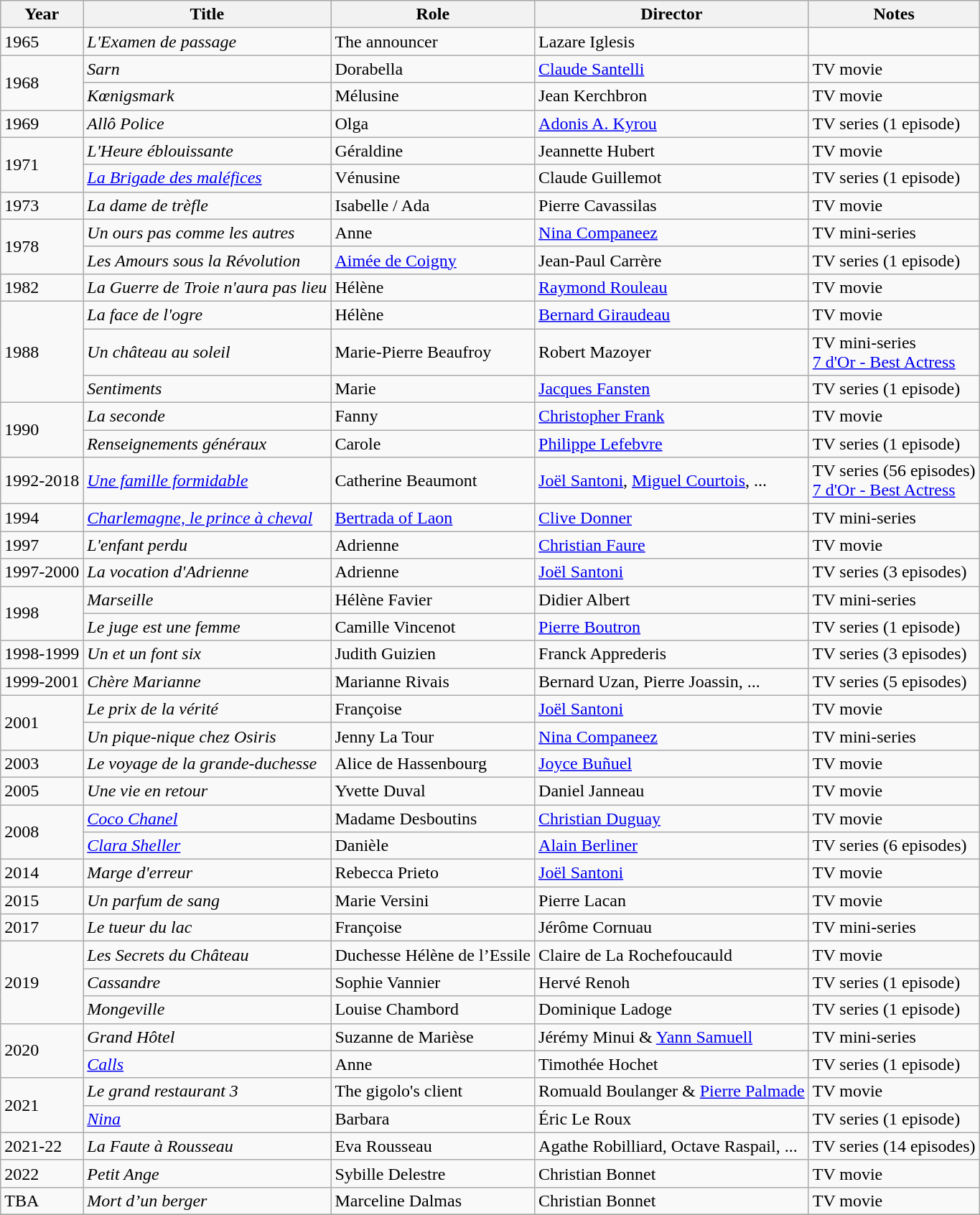<table class="wikitable sortable">
<tr>
<th>Year</th>
<th>Title</th>
<th>Role</th>
<th>Director</th>
<th class="unsortable">Notes</th>
</tr>
<tr>
<td>1965</td>
<td><em>L'Examen de passage</em></td>
<td>The announcer</td>
<td>Lazare Iglesis</td>
<td></td>
</tr>
<tr>
<td rowspan=2>1968</td>
<td><em>Sarn</em></td>
<td>Dorabella</td>
<td><a href='#'>Claude Santelli</a></td>
<td>TV movie</td>
</tr>
<tr>
<td><em>Kœnigsmark</em></td>
<td>Mélusine</td>
<td>Jean Kerchbron</td>
<td>TV movie</td>
</tr>
<tr>
<td>1969</td>
<td><em>Allô Police</em></td>
<td>Olga</td>
<td><a href='#'>Adonis A. Kyrou</a></td>
<td>TV series (1 episode)</td>
</tr>
<tr>
<td rowspan=2>1971</td>
<td><em>L'Heure éblouissante</em></td>
<td>Géraldine</td>
<td>Jeannette Hubert</td>
<td>TV movie</td>
</tr>
<tr>
<td><em><a href='#'>La Brigade des maléfices</a></em></td>
<td>Vénusine</td>
<td>Claude Guillemot</td>
<td>TV series (1 episode)</td>
</tr>
<tr>
<td>1973</td>
<td><em>La dame de trèfle</em></td>
<td>Isabelle / Ada</td>
<td>Pierre Cavassilas</td>
<td>TV movie</td>
</tr>
<tr>
<td rowspan=2>1978</td>
<td><em>Un ours pas comme les autres</em></td>
<td>Anne</td>
<td><a href='#'>Nina Companeez</a></td>
<td>TV mini-series</td>
</tr>
<tr>
<td><em>Les Amours sous la Révolution</em></td>
<td><a href='#'>Aimée de Coigny</a></td>
<td>Jean-Paul Carrère</td>
<td>TV series (1 episode)</td>
</tr>
<tr>
<td>1982</td>
<td><em>La Guerre de Troie n'aura pas lieu</em></td>
<td>Hélène</td>
<td><a href='#'>Raymond Rouleau</a></td>
<td>TV movie</td>
</tr>
<tr>
<td rowspan=3>1988</td>
<td><em>La face de l'ogre</em></td>
<td>Hélène</td>
<td><a href='#'>Bernard Giraudeau</a></td>
<td>TV movie</td>
</tr>
<tr>
<td><em>Un château au soleil</em></td>
<td>Marie-Pierre Beaufroy</td>
<td>Robert Mazoyer</td>
<td>TV mini-series<br><a href='#'>7 d'Or - Best Actress</a></td>
</tr>
<tr>
<td><em>Sentiments</em></td>
<td>Marie</td>
<td><a href='#'>Jacques Fansten</a></td>
<td>TV series (1 episode)</td>
</tr>
<tr>
<td rowspan=2>1990</td>
<td><em>La seconde</em></td>
<td>Fanny</td>
<td><a href='#'>Christopher Frank</a></td>
<td>TV movie</td>
</tr>
<tr>
<td><em>Renseignements généraux</em></td>
<td>Carole</td>
<td><a href='#'>Philippe Lefebvre</a></td>
<td>TV series (1 episode)</td>
</tr>
<tr>
<td>1992-2018</td>
<td><em><a href='#'>Une famille formidable</a></em></td>
<td>Catherine Beaumont</td>
<td><a href='#'>Joël Santoni</a>, <a href='#'>Miguel Courtois</a>, ...</td>
<td>TV series (56 episodes)<br><a href='#'>7 d'Or - Best Actress</a></td>
</tr>
<tr>
<td>1994</td>
<td><em><a href='#'>Charlemagne, le prince à cheval</a></em></td>
<td><a href='#'>Bertrada of Laon</a></td>
<td><a href='#'>Clive Donner</a></td>
<td>TV mini-series</td>
</tr>
<tr>
<td>1997</td>
<td><em>L'enfant perdu</em></td>
<td>Adrienne</td>
<td><a href='#'>Christian Faure</a></td>
<td>TV movie</td>
</tr>
<tr>
<td>1997-2000</td>
<td><em>La vocation d'Adrienne</em></td>
<td>Adrienne</td>
<td><a href='#'>Joël Santoni</a></td>
<td>TV series (3 episodes)</td>
</tr>
<tr>
<td rowspan=2>1998</td>
<td><em>Marseille</em></td>
<td>Hélène Favier</td>
<td>Didier Albert</td>
<td>TV mini-series</td>
</tr>
<tr>
<td><em>Le juge est une femme</em></td>
<td>Camille Vincenot</td>
<td><a href='#'>Pierre Boutron</a></td>
<td>TV series (1 episode)</td>
</tr>
<tr>
<td>1998-1999</td>
<td><em>Un et un font six</em></td>
<td>Judith Guizien</td>
<td>Franck Apprederis</td>
<td>TV series (3 episodes)</td>
</tr>
<tr>
<td>1999-2001</td>
<td><em>Chère Marianne</em></td>
<td>Marianne Rivais</td>
<td>Bernard Uzan, Pierre Joassin, ...</td>
<td>TV series (5 episodes)</td>
</tr>
<tr>
<td rowspan=2>2001</td>
<td><em>Le prix de la vérité</em></td>
<td>Françoise</td>
<td><a href='#'>Joël Santoni</a></td>
<td>TV movie</td>
</tr>
<tr>
<td><em>Un pique-nique chez Osiris</em></td>
<td>Jenny La Tour</td>
<td><a href='#'>Nina Companeez</a></td>
<td>TV mini-series</td>
</tr>
<tr>
<td>2003</td>
<td><em>Le voyage de la grande-duchesse</em></td>
<td>Alice de Hassenbourg</td>
<td><a href='#'>Joyce Buñuel</a></td>
<td>TV movie</td>
</tr>
<tr>
<td>2005</td>
<td><em>Une vie en retour</em></td>
<td>Yvette Duval</td>
<td>Daniel Janneau</td>
<td>TV movie</td>
</tr>
<tr>
<td rowspan=2>2008</td>
<td><em><a href='#'>Coco Chanel</a></em></td>
<td>Madame Desboutins</td>
<td><a href='#'>Christian Duguay</a></td>
<td>TV movie</td>
</tr>
<tr>
<td><em><a href='#'>Clara Sheller</a></em></td>
<td>Danièle</td>
<td><a href='#'>Alain Berliner</a></td>
<td>TV series (6 episodes)</td>
</tr>
<tr>
<td>2014</td>
<td><em>Marge d'erreur</em></td>
<td>Rebecca Prieto</td>
<td><a href='#'>Joël Santoni</a></td>
<td>TV movie</td>
</tr>
<tr>
<td>2015</td>
<td><em>Un parfum de sang</em></td>
<td>Marie Versini</td>
<td>Pierre Lacan</td>
<td>TV movie</td>
</tr>
<tr>
<td>2017</td>
<td><em>Le tueur du lac</em></td>
<td>Françoise</td>
<td>Jérôme Cornuau</td>
<td>TV mini-series</td>
</tr>
<tr>
<td rowspan=3>2019</td>
<td><em>Les Secrets du Château</em></td>
<td>Duchesse Hélène de l’Essile</td>
<td>Claire de La Rochefoucauld</td>
<td>TV movie</td>
</tr>
<tr>
<td><em>Cassandre</em></td>
<td>Sophie Vannier</td>
<td>Hervé Renoh</td>
<td>TV series (1 episode)</td>
</tr>
<tr>
<td><em>Mongeville</em></td>
<td>Louise Chambord</td>
<td>Dominique Ladoge</td>
<td>TV series (1 episode)</td>
</tr>
<tr>
<td rowspan=2>2020</td>
<td><em>Grand Hôtel</em></td>
<td>Suzanne de Marièse</td>
<td>Jérémy Minui & <a href='#'>Yann Samuell</a></td>
<td>TV mini-series</td>
</tr>
<tr>
<td><em><a href='#'>Calls</a></em></td>
<td>Anne</td>
<td>Timothée Hochet</td>
<td>TV series (1 episode)</td>
</tr>
<tr>
<td rowspan=2>2021</td>
<td><em>Le grand restaurant 3</em></td>
<td>The gigolo's client</td>
<td>Romuald Boulanger & <a href='#'>Pierre Palmade</a></td>
<td>TV movie</td>
</tr>
<tr>
<td><em><a href='#'>Nina</a></em></td>
<td>Barbara</td>
<td>Éric Le Roux</td>
<td>TV series (1 episode)</td>
</tr>
<tr>
<td>2021-22</td>
<td><em>La Faute à Rousseau</em></td>
<td>Eva Rousseau</td>
<td>Agathe Robilliard, Octave Raspail, ...</td>
<td>TV series (14 episodes)</td>
</tr>
<tr>
<td>2022</td>
<td><em>Petit Ange</em></td>
<td>Sybille Delestre</td>
<td>Christian Bonnet</td>
<td>TV movie</td>
</tr>
<tr>
<td>TBA</td>
<td><em>Mort d’un berger</em></td>
<td>Marceline Dalmas</td>
<td>Christian Bonnet</td>
<td>TV movie</td>
</tr>
<tr>
</tr>
</table>
